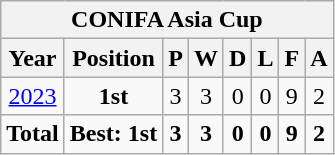<table class="wikitable" style="text-align: center;">
<tr>
<th colspan=8>CONIFA Asia Cup</th>
</tr>
<tr>
<th>Year</th>
<th>Position</th>
<th>P</th>
<th>W</th>
<th>D</th>
<th>L</th>
<th>F</th>
<th>A</th>
</tr>
<tr>
<td> <a href='#'>2023</a></td>
<td><strong>1st</strong></td>
<td>3</td>
<td>3</td>
<td>0</td>
<td>0</td>
<td>9</td>
<td>2</td>
</tr>
<tr>
<td><strong>Total</strong></td>
<td><strong>Best: 1st</strong></td>
<td><strong>3</strong></td>
<td><strong>3</strong></td>
<td><strong>0</strong></td>
<td><strong>0</strong></td>
<td><strong>9</strong></td>
<td><strong>2</strong></td>
</tr>
</table>
